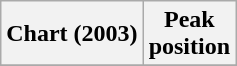<table class="wikitable">
<tr>
<th>Chart (2003)</th>
<th>Peak<br>position</th>
</tr>
<tr>
</tr>
</table>
